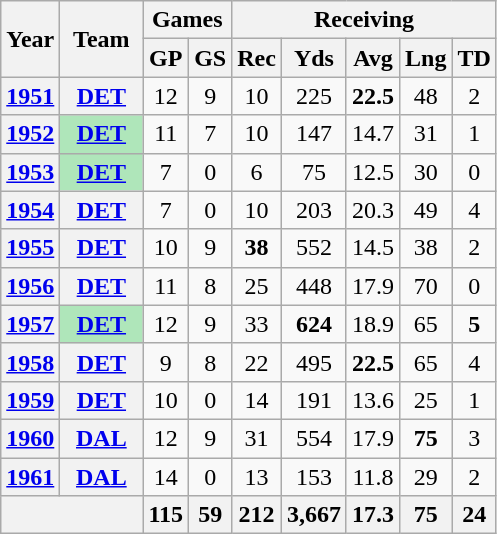<table class="wikitable" style="text-align:center">
<tr>
<th rowspan="2">Year</th>
<th rowspan="2">Team</th>
<th colspan="2">Games</th>
<th colspan="5">Receiving</th>
</tr>
<tr>
<th>GP</th>
<th>GS</th>
<th>Rec</th>
<th>Yds</th>
<th>Avg</th>
<th>Lng</th>
<th>TD</th>
</tr>
<tr>
<th><a href='#'>1951</a></th>
<th><a href='#'>DET</a></th>
<td>12</td>
<td>9</td>
<td>10</td>
<td>225</td>
<td><strong>22.5</strong></td>
<td>48</td>
<td>2</td>
</tr>
<tr>
<th><a href='#'>1952</a></th>
<th style="background:#afe6ba; width:3em;"><a href='#'>DET</a></th>
<td>11</td>
<td>7</td>
<td>10</td>
<td>147</td>
<td>14.7</td>
<td>31</td>
<td>1</td>
</tr>
<tr>
<th><a href='#'>1953</a></th>
<th style="background:#afe6ba; width:3em;"><a href='#'>DET</a></th>
<td>7</td>
<td>0</td>
<td>6</td>
<td>75</td>
<td>12.5</td>
<td>30</td>
<td>0</td>
</tr>
<tr>
<th><a href='#'>1954</a></th>
<th><a href='#'>DET</a></th>
<td>7</td>
<td>0</td>
<td>10</td>
<td>203</td>
<td>20.3</td>
<td>49</td>
<td>4</td>
</tr>
<tr>
<th><a href='#'>1955</a></th>
<th><a href='#'>DET</a></th>
<td>10</td>
<td>9</td>
<td><strong>38</strong></td>
<td>552</td>
<td>14.5</td>
<td>38</td>
<td>2</td>
</tr>
<tr>
<th><a href='#'>1956</a></th>
<th><a href='#'>DET</a></th>
<td>11</td>
<td>8</td>
<td>25</td>
<td>448</td>
<td>17.9</td>
<td>70</td>
<td>0</td>
</tr>
<tr>
<th><a href='#'>1957</a></th>
<th style="background:#afe6ba; width:3em;"><a href='#'>DET</a></th>
<td>12</td>
<td>9</td>
<td>33</td>
<td><strong>624</strong></td>
<td>18.9</td>
<td>65</td>
<td><strong>5</strong></td>
</tr>
<tr>
<th><a href='#'>1958</a></th>
<th><a href='#'>DET</a></th>
<td>9</td>
<td>8</td>
<td>22</td>
<td>495</td>
<td><strong>22.5</strong></td>
<td>65</td>
<td>4</td>
</tr>
<tr>
<th><a href='#'>1959</a></th>
<th><a href='#'>DET</a></th>
<td>10</td>
<td>0</td>
<td>14</td>
<td>191</td>
<td>13.6</td>
<td>25</td>
<td>1</td>
</tr>
<tr>
<th><a href='#'>1960</a></th>
<th><a href='#'>DAL</a></th>
<td>12</td>
<td>9</td>
<td>31</td>
<td>554</td>
<td>17.9</td>
<td><strong>75</strong></td>
<td>3</td>
</tr>
<tr>
<th><a href='#'>1961</a></th>
<th><a href='#'>DAL</a></th>
<td>14</td>
<td>0</td>
<td>13</td>
<td>153</td>
<td>11.8</td>
<td>29</td>
<td>2</td>
</tr>
<tr>
<th colspan="2"></th>
<th>115</th>
<th>59</th>
<th>212</th>
<th>3,667</th>
<th>17.3</th>
<th>75</th>
<th>24</th>
</tr>
</table>
